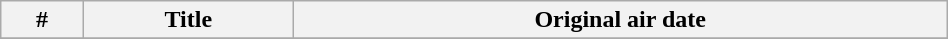<table class="wikitable plainrowheaders" width="50%" style="margin-right: 0;">
<tr>
<th>#</th>
<th>Title</th>
<th>Original air date</th>
</tr>
<tr>
</tr>
</table>
